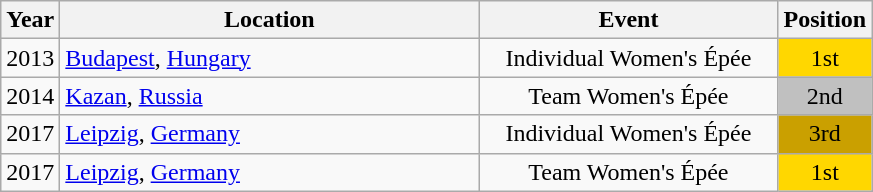<table class="wikitable" style="text-align:center;">
<tr>
<th>Year</th>
<th style="width:17em">Location</th>
<th style="width:12em">Event</th>
<th>Position</th>
</tr>
<tr>
<td>2013</td>
<td rowspan="1" align="left"> <a href='#'>Budapest</a>, <a href='#'>Hungary</a></td>
<td>Individual Women's Épée</td>
<td bgcolor="gold">1st</td>
</tr>
<tr>
<td>2014</td>
<td rowspan="1" align="left"> <a href='#'>Kazan</a>, <a href='#'>Russia</a></td>
<td>Team Women's Épée</td>
<td bgcolor="silver">2nd</td>
</tr>
<tr>
<td>2017</td>
<td rowspan="1" align="left"> <a href='#'>Leipzig</a>, <a href='#'>Germany</a></td>
<td>Individual Women's Épée</td>
<td bgcolor="caramel">3rd</td>
</tr>
<tr>
<td>2017</td>
<td rowspan="1" align="left"> <a href='#'>Leipzig</a>, <a href='#'>Germany</a></td>
<td>Team Women's Épée</td>
<td bgcolor="gold">1st</td>
</tr>
</table>
